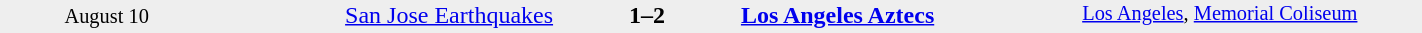<table style="width: 75%; background: #eeeeee;" cellspacing="0">
<tr>
<td style=font-size:85% align=center rowspan=3 width=15%>August 10</td>
<td width=24% align=right><a href='#'>San Jose Earthquakes</a></td>
<td align=center width=13%><strong>1–2</strong></td>
<td width=24%><strong><a href='#'>Los Angeles Aztecs</a></strong></td>
<td style=font-size:85% rowspan=3 valign=top><a href='#'>Los Angeles</a>, <a href='#'>Memorial Coliseum</a></td>
</tr>
<tr style=font-size:85%>
<td align=right valign=top></td>
<td valign=top></td>
<td align=left valign=top></td>
</tr>
</table>
